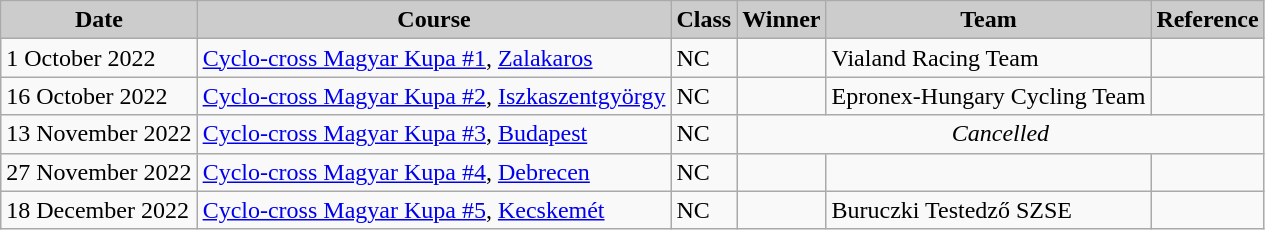<table class="wikitable sortable alternance ">
<tr>
<th scope="col" style="background-color:#CCCCCC;">Date</th>
<th scope="col" style="background-color:#CCCCCC;">Course</th>
<th scope="col" style="background-color:#CCCCCC;">Class</th>
<th scope="col" style="background-color:#CCCCCC;">Winner</th>
<th scope="col" style="background-color:#CCCCCC;">Team</th>
<th scope="col" style="background-color:#CCCCCC;">Reference</th>
</tr>
<tr>
<td>1 October 2022</td>
<td> <a href='#'>Cyclo-cross Magyar Kupa #1</a>, <a href='#'>Zalakaros</a></td>
<td>NC</td>
<td></td>
<td>Vialand Racing Team</td>
<td></td>
</tr>
<tr>
<td>16 October 2022</td>
<td> <a href='#'>Cyclo-cross Magyar Kupa #2</a>, <a href='#'>Iszkaszentgyörgy</a></td>
<td>NC</td>
<td></td>
<td>Epronex-Hungary Cycling Team</td>
<td></td>
</tr>
<tr>
<td>13 November 2022</td>
<td> <a href='#'>Cyclo-cross Magyar Kupa #3</a>, <a href='#'>Budapest</a></td>
<td>NC</td>
<td colspan="3" align="center"><em>Cancelled</em></td>
</tr>
<tr>
<td>27 November 2022</td>
<td> <a href='#'>Cyclo-cross Magyar Kupa #4</a>, <a href='#'>Debrecen</a></td>
<td>NC</td>
<td></td>
<td></td>
<td></td>
</tr>
<tr>
<td>18 December 2022</td>
<td> <a href='#'>Cyclo-cross Magyar Kupa #5</a>, <a href='#'>Kecskemét</a></td>
<td>NC</td>
<td></td>
<td>Buruczki Testedző SZSE</td>
<td></td>
</tr>
</table>
